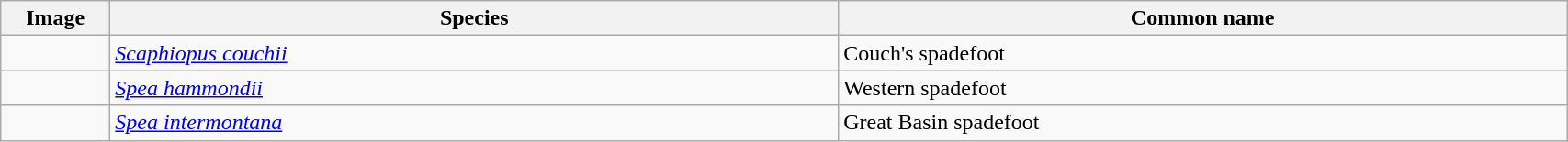<table width=90% class="wikitable">
<tr>
<th width=3%>Image</th>
<th width=25%>Species</th>
<th width=25%>Common name</th>
</tr>
<tr>
<td></td>
<td><em><a href='#'>Scaphiopus couchii</a></em></td>
<td>Couch's spadefoot</td>
</tr>
<tr>
<td></td>
<td><em><a href='#'>Spea hammondii</a></em></td>
<td>Western spadefoot</td>
</tr>
<tr>
<td></td>
<td><em><a href='#'>Spea intermontana</a></em></td>
<td>Great Basin spadefoot</td>
</tr>
</table>
